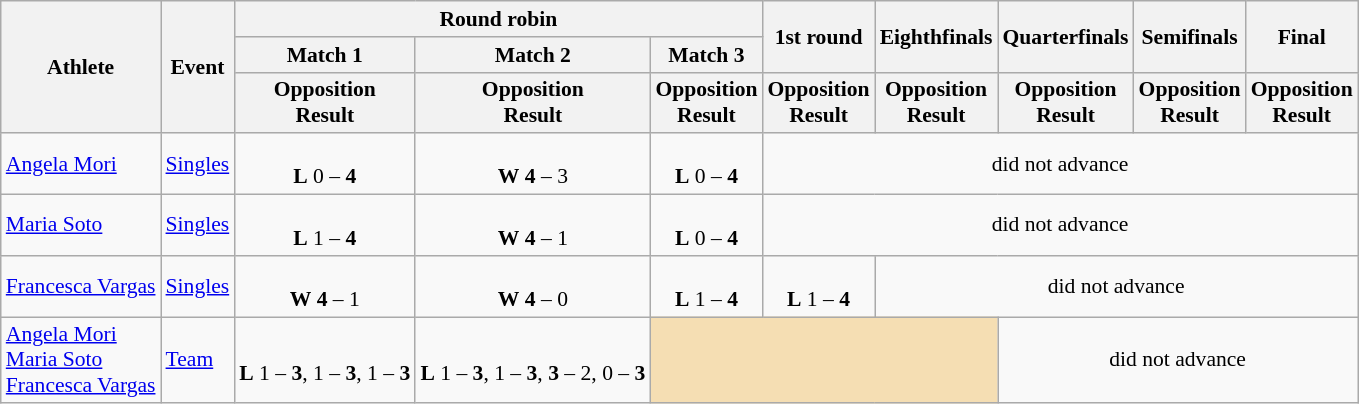<table class="wikitable" border="1" style="font-size:90%">
<tr>
<th rowspan=3>Athlete</th>
<th rowspan=3>Event</th>
<th colspan=3>Round robin</th>
<th rowspan=2>1st round</th>
<th rowspan=2>Eighthfinals</th>
<th rowspan=2>Quarterfinals</th>
<th rowspan=2>Semifinals</th>
<th rowspan=2>Final</th>
</tr>
<tr>
<th>Match 1</th>
<th>Match 2</th>
<th>Match 3</th>
</tr>
<tr>
<th>Opposition<br>Result</th>
<th>Opposition<br>Result</th>
<th>Opposition<br>Result</th>
<th>Opposition<br>Result</th>
<th>Opposition<br>Result</th>
<th>Opposition<br>Result</th>
<th>Opposition<br>Result</th>
<th>Opposition<br>Result</th>
</tr>
<tr>
<td><a href='#'>Angela Mori</a></td>
<td><a href='#'>Singles</a></td>
<td align=center><br><strong>L</strong> 0 – <strong>4</strong></td>
<td align=center><br><strong>W</strong> <strong>4</strong> – 3</td>
<td align=center><br><strong>L</strong> 0 – <strong>4</strong></td>
<td align="center" colspan="7">did not advance</td>
</tr>
<tr>
<td><a href='#'>Maria Soto</a></td>
<td><a href='#'>Singles</a></td>
<td align=center><br><strong>L</strong> 1 – <strong>4</strong></td>
<td align=center><br><strong>W</strong> <strong>4</strong> – 1</td>
<td align=center><br><strong>L</strong> 0 – <strong>4</strong></td>
<td align="center" colspan="7">did not advance</td>
</tr>
<tr>
<td><a href='#'>Francesca Vargas</a></td>
<td><a href='#'>Singles</a></td>
<td align=center><br><strong>W</strong> <strong>4</strong> – 1</td>
<td align=center><br><strong>W</strong> <strong>4</strong> – 0</td>
<td align=center><br><strong>L</strong> 1 – <strong>4</strong></td>
<td align=center><br><strong>L</strong> 1 – <strong>4</strong></td>
<td align="center" colspan="7">did not advance</td>
</tr>
<tr>
<td><a href='#'>Angela Mori</a><br><a href='#'>Maria Soto</a><br><a href='#'>Francesca Vargas</a></td>
<td><a href='#'>Team</a></td>
<td align=center><br><strong>L</strong> 1 – <strong>3</strong>, 1 – <strong>3</strong>, 1 – <strong>3</strong></td>
<td align=center><br><strong>L</strong> 1 – <strong>3</strong>, 1 – <strong>3</strong>, <strong>3</strong> – 2, 0 – <strong>3</strong></td>
<td align=center bgcolor=wheat colspan=3></td>
<td align="center" colspan="7">did not advance</td>
</tr>
</table>
